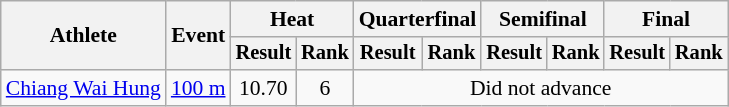<table class=wikitable style="font-size:90%">
<tr>
<th rowspan="2">Athlete</th>
<th rowspan="2">Event</th>
<th colspan="2">Heat</th>
<th colspan="2">Quarterfinal</th>
<th colspan="2">Semifinal</th>
<th colspan="2">Final</th>
</tr>
<tr style="font-size:95%">
<th>Result</th>
<th>Rank</th>
<th>Result</th>
<th>Rank</th>
<th>Result</th>
<th>Rank</th>
<th>Result</th>
<th>Rank</th>
</tr>
<tr align=center>
<td align=left><a href='#'>Chiang Wai Hung</a></td>
<td align=left><a href='#'>100 m</a></td>
<td>10.70</td>
<td>6</td>
<td colspan=6>Did not advance</td>
</tr>
</table>
